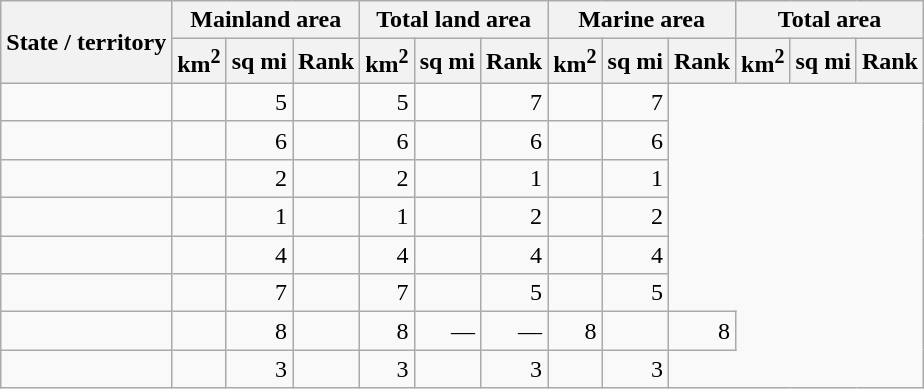<table class="wikitable sortable" style="text-align:right">
<tr style="text-align:center">
<th rowspan=2>State / territory</th>
<th colspan=3>Mainland area</th>
<th colspan=3>Total land area</th>
<th colspan=3>Marine area</th>
<th colspan=3>Total area</th>
</tr>
<tr>
<th>km<sup>2</sup></th>
<th>sq mi</th>
<th>Rank</th>
<th>km<sup>2</sup></th>
<th>sq mi</th>
<th>Rank</th>
<th>km<sup>2</sup></th>
<th>sq mi</th>
<th>Rank</th>
<th>km<sup>2</sup></th>
<th>sq mi</th>
<th>Rank</th>
</tr>
<tr>
<td style="text-align:left"></td>
<td></td>
<td>5</td>
<td></td>
<td>5</td>
<td></td>
<td>7</td>
<td></td>
<td>7</td>
</tr>
<tr>
<td style="text-align:left"></td>
<td></td>
<td>6</td>
<td></td>
<td>6</td>
<td></td>
<td>6</td>
<td></td>
<td>6</td>
</tr>
<tr>
<td style="text-align:left"></td>
<td></td>
<td>2</td>
<td></td>
<td>2</td>
<td></td>
<td>1</td>
<td></td>
<td>1</td>
</tr>
<tr>
<td style="text-align:left"></td>
<td></td>
<td>1</td>
<td></td>
<td>1</td>
<td></td>
<td>2</td>
<td></td>
<td>2</td>
</tr>
<tr>
<td style="text-align:left"></td>
<td></td>
<td>4</td>
<td></td>
<td>4</td>
<td></td>
<td>4</td>
<td></td>
<td>4</td>
</tr>
<tr>
<td style="text-align:left"></td>
<td></td>
<td>7</td>
<td></td>
<td>7</td>
<td></td>
<td>5</td>
<td></td>
<td>5</td>
</tr>
<tr>
<td style="text-align:left"></td>
<td></td>
<td>8</td>
<td></td>
<td>8</td>
<td>—</td>
<td>—</td>
<td>8</td>
<td></td>
<td>8</td>
</tr>
<tr>
<td style="text-align:left"></td>
<td></td>
<td>3</td>
<td></td>
<td>3</td>
<td></td>
<td>3</td>
<td></td>
<td>3</td>
</tr>
</table>
